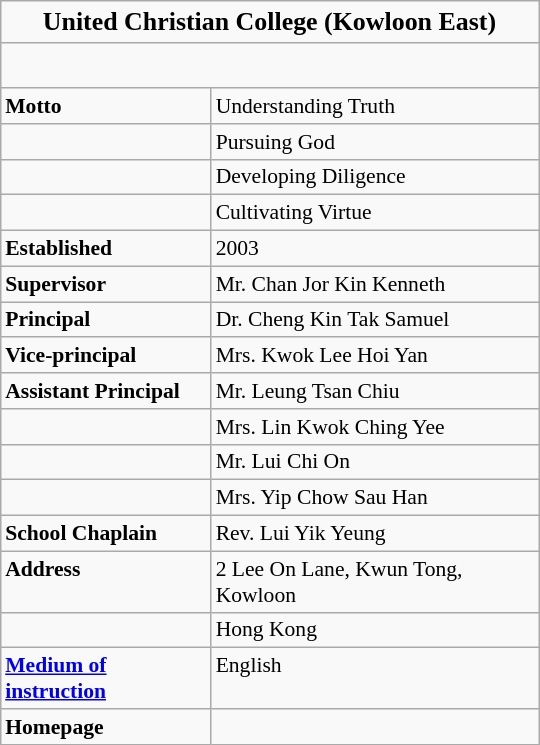<table class="wikitable toccolours" style="float: right; margin-left: 1em; width: 25em; font-size: 90%;" cellspacing="3">
<tr>
<td colspan="2" style="font-weight: bold; text-align: center; font-size: larger;">United Christian College (Kowloon East)<br></td>
</tr>
<tr>
<td colspan="2" style="padding: 1em 0; text-align:center;"></td>
</tr>
<tr style="vertical-align:top;">
<td style="font-weight:bold">Motto</td>
<td>Understanding Truth</td>
</tr>
<tr style="vertical-align:top;">
<td></td>
<td>Pursuing God</td>
</tr>
<tr style="vertical-align:top;">
<td></td>
<td>Developing Diligence</td>
</tr>
<tr style="vertical-align:top;">
<td></td>
<td>Cultivating Virtue</td>
</tr>
<tr style="vertical-align:top;">
<td style="font-weight:bold">Established</td>
<td>2003</td>
</tr>
<tr>
<td><strong>Supervisor</strong></td>
<td>Mr. Chan Jor Kin Kenneth</td>
</tr>
<tr style="vertical-align:top;">
<td style="font-weight:bold">Principal</td>
<td>Dr. Cheng Kin Tak Samuel</td>
</tr>
<tr>
<td><strong>Vice-principal</strong></td>
<td>Mrs. Kwok Lee Hoi Yan</td>
</tr>
<tr>
<td><strong>Assistant Principal</strong></td>
<td>Mr. Leung Tsan Chiu</td>
</tr>
<tr>
<td></td>
<td>Mrs. Lin Kwok Ching Yee</td>
</tr>
<tr>
<td></td>
<td>Mr. Lui Chi On</td>
</tr>
<tr>
<td></td>
<td>Mrs. Yip Chow Sau Han</td>
</tr>
<tr>
<td><strong>School Chaplain</strong></td>
<td>Rev. Lui Yik Yeung</td>
</tr>
<tr style="vertical-align:top;">
<td style="font-weight:bold">Address</td>
<td>2 Lee On Lane, Kwun Tong, Kowloon</td>
</tr>
<tr style="vertical-align:top;">
<td></td>
<td>Hong Kong</td>
</tr>
<tr style="vertical-align:top;">
<td style="font-weight:bold"><a href='#'>Medium of instruction</a></td>
<td>English</td>
</tr>
<tr style="vertical-align:top;">
<td style="font-weight:bold">Homepage</td>
<td></td>
</tr>
</table>
